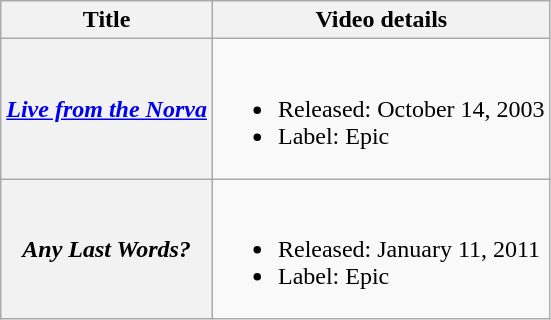<table class="wikitable plainrowheaders" style="text-align:left;">
<tr>
<th>Title</th>
<th>Video details</th>
</tr>
<tr>
<th scope="row"><em><a href='#'>Live from the Norva</a></em></th>
<td><br><ul><li>Released: October 14, 2003</li><li>Label: Epic</li></ul></td>
</tr>
<tr>
<th scope="row"><em>Any Last Words?</em></th>
<td><br><ul><li>Released: January 11, 2011</li><li>Label: Epic</li></ul></td>
</tr>
</table>
